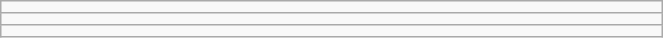<table class="wikitable" style=" text-align:center; font-size:110%;" width="35%">
<tr>
<td></td>
</tr>
<tr>
<td></td>
</tr>
<tr>
<td></td>
</tr>
</table>
